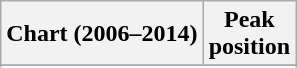<table class="wikitable sortable plainrowheaders" style="text-align:center">
<tr>
<th scope="col">Chart (2006–2014)</th>
<th scope="col">Peak<br>position</th>
</tr>
<tr>
</tr>
<tr>
</tr>
<tr>
</tr>
<tr>
</tr>
<tr>
</tr>
<tr>
</tr>
<tr>
</tr>
<tr>
</tr>
<tr>
</tr>
<tr>
</tr>
<tr>
</tr>
<tr>
</tr>
<tr>
</tr>
<tr>
</tr>
<tr>
</tr>
<tr>
</tr>
</table>
